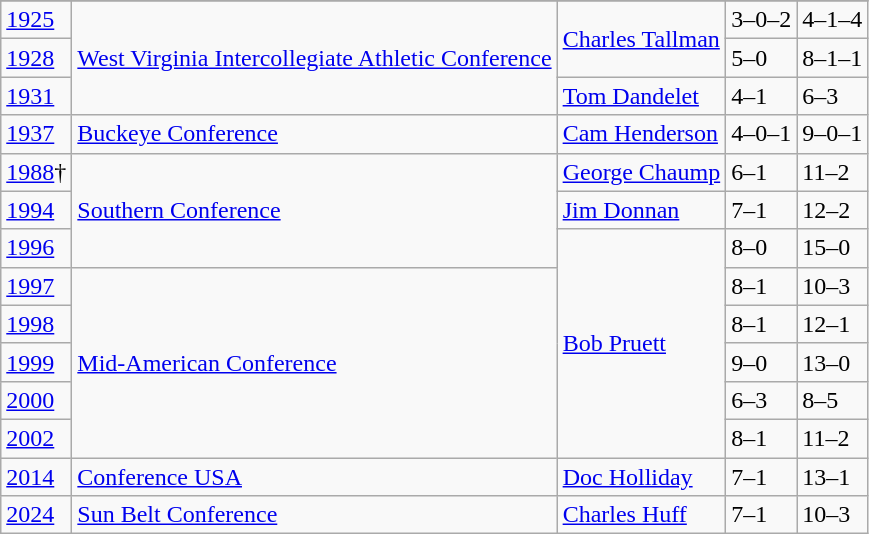<table class="wikitable">
<tr>
</tr>
<tr>
<td><a href='#'>1925</a></td>
<td rowspan="3"><a href='#'>West Virginia Intercollegiate Athletic Conference</a></td>
<td rowspan="2"><a href='#'>Charles Tallman</a></td>
<td>3–0–2</td>
<td>4–1–4</td>
</tr>
<tr>
<td><a href='#'>1928</a></td>
<td>5–0</td>
<td>8–1–1</td>
</tr>
<tr>
<td><a href='#'>1931</a></td>
<td><a href='#'>Tom Dandelet</a></td>
<td>4–1</td>
<td>6–3</td>
</tr>
<tr>
<td><a href='#'>1937</a></td>
<td><a href='#'>Buckeye Conference</a></td>
<td><a href='#'>Cam Henderson</a></td>
<td>4–0–1</td>
<td>9–0–1</td>
</tr>
<tr>
<td><a href='#'>1988</a>†</td>
<td rowspan="3"><a href='#'>Southern Conference</a></td>
<td><a href='#'>George Chaump</a></td>
<td>6–1</td>
<td>11–2</td>
</tr>
<tr>
<td><a href='#'>1994</a></td>
<td><a href='#'>Jim Donnan</a></td>
<td>7–1</td>
<td>12–2</td>
</tr>
<tr>
<td><a href='#'>1996</a></td>
<td rowspan="6"><a href='#'>Bob Pruett</a></td>
<td>8–0</td>
<td>15–0</td>
</tr>
<tr>
<td><a href='#'>1997</a></td>
<td rowspan="5"><a href='#'>Mid-American Conference</a></td>
<td>8–1</td>
<td>10–3</td>
</tr>
<tr>
<td><a href='#'>1998</a></td>
<td>8–1</td>
<td>12–1</td>
</tr>
<tr>
<td><a href='#'>1999</a></td>
<td>9–0</td>
<td>13–0</td>
</tr>
<tr>
<td><a href='#'>2000</a></td>
<td>6–3</td>
<td>8–5</td>
</tr>
<tr>
<td><a href='#'>2002</a></td>
<td>8–1</td>
<td>11–2</td>
</tr>
<tr>
<td><a href='#'>2014</a></td>
<td><a href='#'>Conference USA</a></td>
<td><a href='#'>Doc Holliday</a></td>
<td>7–1</td>
<td>13–1</td>
</tr>
<tr>
<td><a href='#'>2024</a></td>
<td><a href='#'>Sun Belt Conference</a></td>
<td><a href='#'>Charles Huff</a></td>
<td>7–1</td>
<td>10–3</td>
</tr>
</table>
